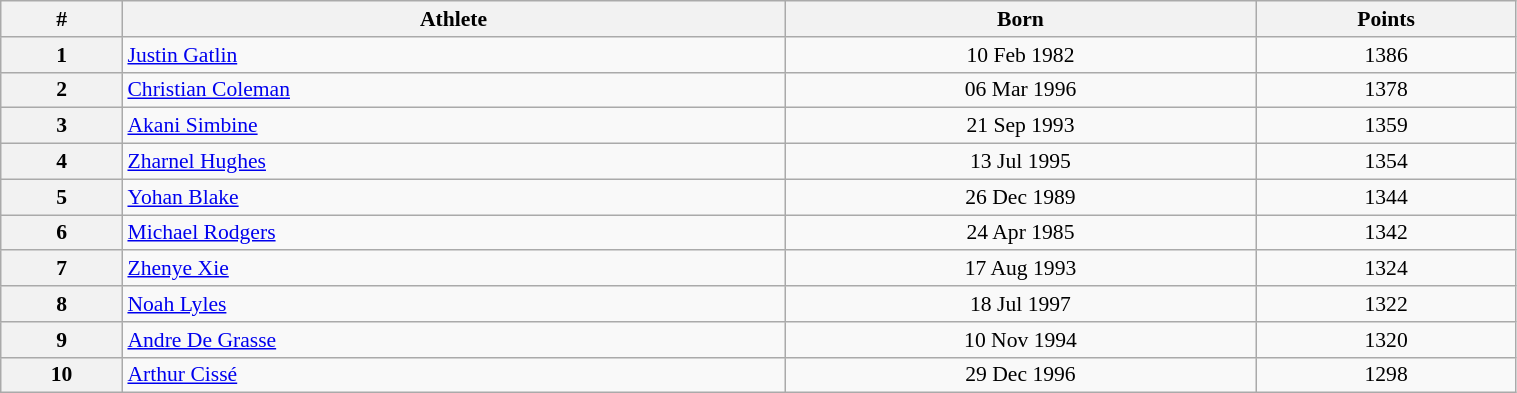<table class="wikitable" width=80% style="font-size:90%; text-align:center;">
<tr>
<th>#</th>
<th>Athlete</th>
<th>Born</th>
<th>Points</th>
</tr>
<tr>
<th>1</th>
<td align=left> <a href='#'>Justin Gatlin</a></td>
<td>10 Feb 1982</td>
<td>1386</td>
</tr>
<tr>
<th>2</th>
<td align=left> <a href='#'>Christian Coleman</a></td>
<td>06 Mar 1996</td>
<td>1378</td>
</tr>
<tr>
<th>3</th>
<td align=left> <a href='#'>Akani Simbine</a></td>
<td>21 Sep 1993</td>
<td>1359</td>
</tr>
<tr>
<th>4</th>
<td align=left> <a href='#'>Zharnel Hughes</a></td>
<td>13 Jul 1995</td>
<td>1354</td>
</tr>
<tr>
<th>5</th>
<td align=left> <a href='#'>Yohan Blake</a></td>
<td>26 Dec 1989</td>
<td>1344</td>
</tr>
<tr>
<th>6</th>
<td align=left> <a href='#'>Michael Rodgers</a></td>
<td>24 Apr 1985</td>
<td>1342</td>
</tr>
<tr>
<th>7</th>
<td align=left> <a href='#'>Zhenye Xie</a></td>
<td>17 Aug 1993</td>
<td>1324</td>
</tr>
<tr>
<th>8</th>
<td align=left> <a href='#'>Noah Lyles</a></td>
<td>18 Jul 1997</td>
<td>1322</td>
</tr>
<tr>
<th>9</th>
<td align=left> <a href='#'>Andre De Grasse</a></td>
<td>10 Nov 1994</td>
<td>1320</td>
</tr>
<tr>
<th>10</th>
<td align=left> <a href='#'>Arthur Cissé</a></td>
<td>29 Dec 1996</td>
<td>1298</td>
</tr>
</table>
